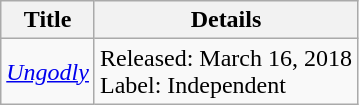<table class="wikitable">
<tr>
<th>Title</th>
<th>Details</th>
</tr>
<tr>
<td><em><a href='#'>Ungodly</a></em></td>
<td>Released: March 16, 2018<br>Label: Independent</td>
</tr>
</table>
